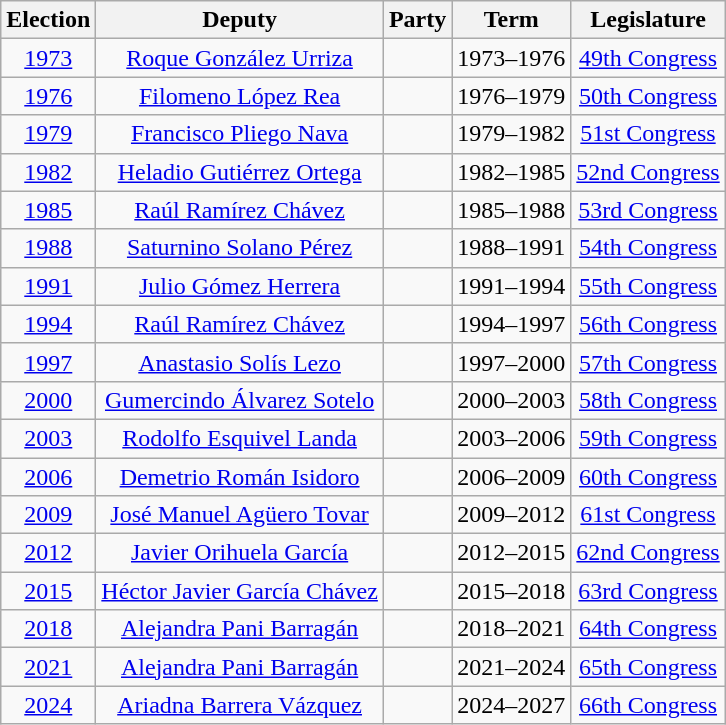<table class="wikitable" style="text-align: center">
<tr>
<th>Election</th>
<th>Deputy</th>
<th>Party</th>
<th>Term</th>
<th>Legislature</th>
</tr>
<tr>
<td><a href='#'>1973</a></td>
<td><a href='#'>Roque González Urriza</a></td>
<td></td>
<td>1973–1976</td>
<td><a href='#'>49th Congress</a></td>
</tr>
<tr>
<td><a href='#'>1976</a></td>
<td><a href='#'>Filomeno López Rea</a></td>
<td></td>
<td>1976–1979</td>
<td><a href='#'>50th Congress</a></td>
</tr>
<tr>
<td><a href='#'>1979</a></td>
<td><a href='#'>Francisco Pliego Nava</a></td>
<td></td>
<td>1979–1982</td>
<td><a href='#'>51st Congress</a></td>
</tr>
<tr>
<td><a href='#'>1982</a></td>
<td><a href='#'>Heladio Gutiérrez Ortega</a></td>
<td></td>
<td>1982–1985</td>
<td><a href='#'>52nd Congress</a></td>
</tr>
<tr>
<td><a href='#'>1985</a></td>
<td><a href='#'>Raúl Ramírez Chávez</a></td>
<td></td>
<td>1985–1988</td>
<td><a href='#'>53rd Congress</a></td>
</tr>
<tr>
<td><a href='#'>1988</a></td>
<td><a href='#'>Saturnino Solano Pérez</a></td>
<td></td>
<td>1988–1991</td>
<td><a href='#'>54th Congress</a></td>
</tr>
<tr>
<td><a href='#'>1991</a></td>
<td><a href='#'>Julio Gómez Herrera</a></td>
<td></td>
<td>1991–1994</td>
<td><a href='#'>55th Congress</a></td>
</tr>
<tr>
<td><a href='#'>1994</a></td>
<td><a href='#'>Raúl Ramírez Chávez</a></td>
<td></td>
<td>1994–1997</td>
<td><a href='#'>56th Congress</a></td>
</tr>
<tr>
<td><a href='#'>1997</a></td>
<td><a href='#'>Anastasio Solís Lezo</a></td>
<td></td>
<td>1997–2000</td>
<td><a href='#'>57th Congress</a></td>
</tr>
<tr>
<td><a href='#'>2000</a></td>
<td><a href='#'>Gumercindo Álvarez Sotelo</a></td>
<td></td>
<td>2000–2003</td>
<td><a href='#'>58th Congress</a></td>
</tr>
<tr>
<td><a href='#'>2003</a></td>
<td><a href='#'>Rodolfo Esquivel Landa</a></td>
<td></td>
<td>2003–2006</td>
<td><a href='#'>59th Congress</a></td>
</tr>
<tr>
<td><a href='#'>2006</a></td>
<td><a href='#'>Demetrio Román Isidoro</a></td>
<td></td>
<td>2006–2009</td>
<td><a href='#'>60th Congress</a></td>
</tr>
<tr>
<td><a href='#'>2009</a></td>
<td><a href='#'>José Manuel Agüero Tovar</a></td>
<td></td>
<td>2009–2012</td>
<td><a href='#'>61st Congress</a></td>
</tr>
<tr>
<td><a href='#'>2012</a></td>
<td><a href='#'>Javier Orihuela García</a></td>
<td></td>
<td>2012–2015</td>
<td><a href='#'>62nd Congress</a></td>
</tr>
<tr>
<td><a href='#'>2015</a></td>
<td><a href='#'>Héctor Javier García Chávez</a></td>
<td></td>
<td>2015–2018</td>
<td><a href='#'>63rd Congress</a></td>
</tr>
<tr>
<td><a href='#'>2018</a></td>
<td><a href='#'>Alejandra Pani Barragán</a></td>
<td></td>
<td>2018–2021</td>
<td><a href='#'>64th Congress</a></td>
</tr>
<tr>
<td><a href='#'>2021</a></td>
<td><a href='#'>Alejandra Pani Barragán</a></td>
<td></td>
<td>2021–2024</td>
<td><a href='#'>65th Congress</a></td>
</tr>
<tr>
<td><a href='#'>2024</a></td>
<td><a href='#'>Ariadna Barrera Vázquez</a></td>
<td></td>
<td>2024–2027</td>
<td><a href='#'>66th Congress</a></td>
</tr>
</table>
